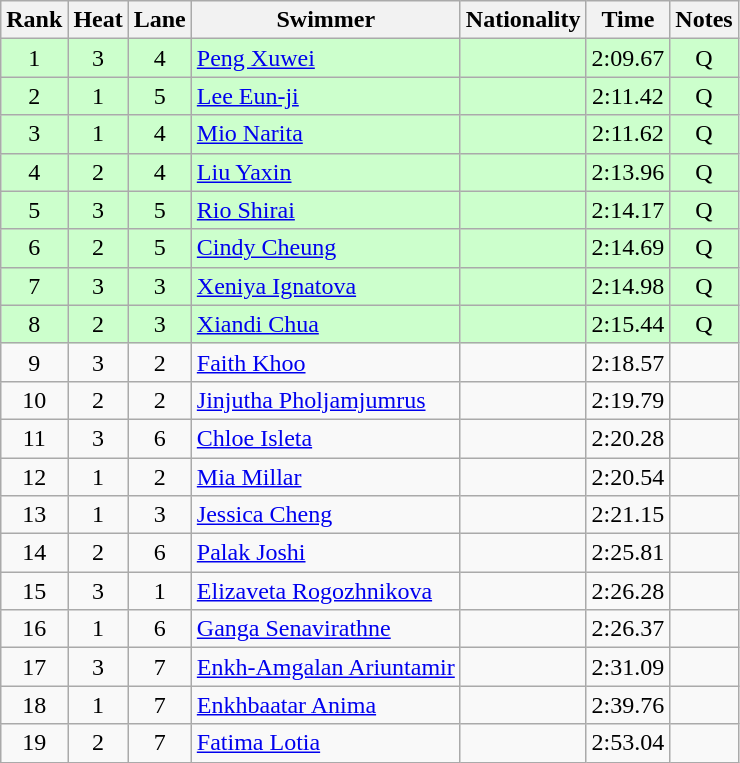<table class="wikitable" style="text-align:center">
<tr>
<th>Rank</th>
<th>Heat</th>
<th>Lane</th>
<th>Swimmer</th>
<th>Nationality</th>
<th>Time</th>
<th>Notes</th>
</tr>
<tr bgcolor=#ccffcc>
<td>1</td>
<td>3</td>
<td>4</td>
<td align=left><a href='#'>Peng Xuwei</a></td>
<td align=left></td>
<td>2:09.67</td>
<td>Q</td>
</tr>
<tr bgcolor=#ccffcc>
<td>2</td>
<td>1</td>
<td>5</td>
<td align=left><a href='#'>Lee Eun-ji</a></td>
<td align=left></td>
<td>2:11.42</td>
<td>Q</td>
</tr>
<tr bgcolor=#ccffcc>
<td>3</td>
<td>1</td>
<td>4</td>
<td align=left><a href='#'>Mio Narita</a></td>
<td align=left></td>
<td>2:11.62</td>
<td>Q</td>
</tr>
<tr bgcolor=#ccffcc>
<td>4</td>
<td>2</td>
<td>4</td>
<td align=left><a href='#'>Liu Yaxin</a></td>
<td align=left></td>
<td>2:13.96</td>
<td>Q</td>
</tr>
<tr bgcolor=#ccffcc>
<td>5</td>
<td>3</td>
<td>5</td>
<td align=left><a href='#'>Rio Shirai</a></td>
<td align=left></td>
<td>2:14.17</td>
<td>Q</td>
</tr>
<tr bgcolor=#ccffcc>
<td>6</td>
<td>2</td>
<td>5</td>
<td align=left><a href='#'>Cindy Cheung</a></td>
<td align=left></td>
<td>2:14.69</td>
<td>Q</td>
</tr>
<tr bgcolor=#ccffcc>
<td>7</td>
<td>3</td>
<td>3</td>
<td align=left><a href='#'>Xeniya Ignatova</a></td>
<td align=left></td>
<td>2:14.98</td>
<td>Q</td>
</tr>
<tr bgcolor=#ccffcc>
<td>8</td>
<td>2</td>
<td>3</td>
<td align=left><a href='#'>Xiandi Chua</a></td>
<td align=left></td>
<td>2:15.44</td>
<td>Q</td>
</tr>
<tr>
<td>9</td>
<td>3</td>
<td>2</td>
<td align=left><a href='#'>Faith Khoo</a></td>
<td align=left></td>
<td>2:18.57</td>
<td></td>
</tr>
<tr>
<td>10</td>
<td>2</td>
<td>2</td>
<td align=left><a href='#'>Jinjutha Pholjamjumrus</a></td>
<td align=left></td>
<td>2:19.79</td>
<td></td>
</tr>
<tr>
<td>11</td>
<td>3</td>
<td>6</td>
<td align=left><a href='#'>Chloe Isleta</a></td>
<td align=left></td>
<td>2:20.28</td>
<td></td>
</tr>
<tr>
<td>12</td>
<td>1</td>
<td>2</td>
<td align=left><a href='#'>Mia Millar</a></td>
<td align=left></td>
<td>2:20.54</td>
<td></td>
</tr>
<tr>
<td>13</td>
<td>1</td>
<td>3</td>
<td align=left><a href='#'>Jessica Cheng</a></td>
<td align=left></td>
<td>2:21.15</td>
<td></td>
</tr>
<tr>
<td>14</td>
<td>2</td>
<td>6</td>
<td align=left><a href='#'>Palak Joshi</a></td>
<td align=left></td>
<td>2:25.81</td>
<td></td>
</tr>
<tr>
<td>15</td>
<td>3</td>
<td>1</td>
<td align=left><a href='#'>Elizaveta Rogozhnikova</a></td>
<td align=left></td>
<td>2:26.28</td>
<td></td>
</tr>
<tr>
<td>16</td>
<td>1</td>
<td>6</td>
<td align=left><a href='#'>Ganga Senavirathne</a></td>
<td align=left></td>
<td>2:26.37</td>
<td></td>
</tr>
<tr>
<td>17</td>
<td>3</td>
<td>7</td>
<td align=left><a href='#'>Enkh-Amgalan Ariuntamir</a></td>
<td align=left></td>
<td>2:31.09</td>
<td></td>
</tr>
<tr>
<td>18</td>
<td>1</td>
<td>7</td>
<td align=left><a href='#'>Enkhbaatar Anima</a></td>
<td align=left></td>
<td>2:39.76</td>
<td></td>
</tr>
<tr>
<td>19</td>
<td>2</td>
<td>7</td>
<td align=left><a href='#'>Fatima Lotia</a></td>
<td align=left></td>
<td>2:53.04</td>
<td></td>
</tr>
</table>
